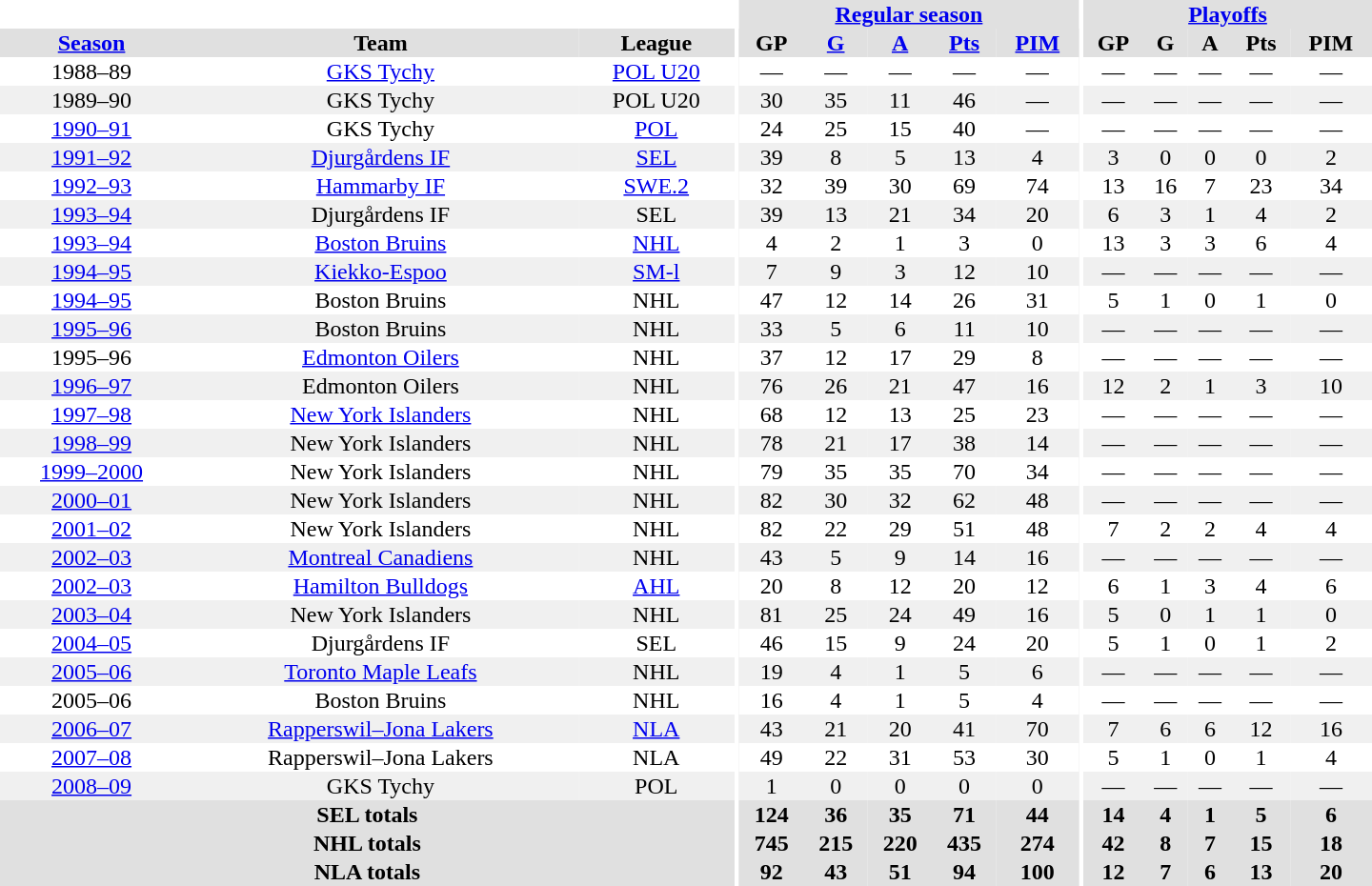<table border="0" cellpadding="1" cellspacing="0" style="text-align:center; width:60em;">
<tr bgcolor="#e0e0e0">
<th colspan="3" bgcolor="#ffffff"></th>
<th rowspan="100" bgcolor="#ffffff"></th>
<th colspan="5"><a href='#'>Regular season</a></th>
<th rowspan="100" bgcolor="#ffffff"></th>
<th colspan="5"><a href='#'>Playoffs</a></th>
</tr>
<tr bgcolor="#e0e0e0">
<th><a href='#'>Season</a></th>
<th>Team</th>
<th>League</th>
<th>GP</th>
<th><a href='#'>G</a></th>
<th><a href='#'>A</a></th>
<th><a href='#'>Pts</a></th>
<th><a href='#'>PIM</a></th>
<th>GP</th>
<th>G</th>
<th>A</th>
<th>Pts</th>
<th>PIM</th>
</tr>
<tr>
<td>1988–89</td>
<td><a href='#'>GKS Tychy</a></td>
<td><a href='#'>POL U20</a></td>
<td>—</td>
<td>—</td>
<td>—</td>
<td>—</td>
<td>—</td>
<td>—</td>
<td>—</td>
<td>—</td>
<td>—</td>
<td>—</td>
</tr>
<tr bgcolor="#f0f0f0">
<td>1989–90</td>
<td>GKS Tychy</td>
<td>POL U20</td>
<td>30</td>
<td>35</td>
<td>11</td>
<td>46</td>
<td>—</td>
<td>—</td>
<td>—</td>
<td>—</td>
<td>—</td>
<td>—</td>
</tr>
<tr>
<td><a href='#'>1990–91</a></td>
<td>GKS Tychy</td>
<td><a href='#'>POL</a></td>
<td>24</td>
<td>25</td>
<td>15</td>
<td>40</td>
<td>—</td>
<td>—</td>
<td>—</td>
<td>—</td>
<td>—</td>
<td>—</td>
</tr>
<tr bgcolor="#f0f0f0">
<td><a href='#'>1991–92</a></td>
<td><a href='#'>Djurgårdens IF</a></td>
<td><a href='#'>SEL</a></td>
<td>39</td>
<td>8</td>
<td>5</td>
<td>13</td>
<td>4</td>
<td>3</td>
<td>0</td>
<td>0</td>
<td>0</td>
<td>2</td>
</tr>
<tr>
<td><a href='#'>1992–93</a></td>
<td><a href='#'>Hammarby IF</a></td>
<td><a href='#'>SWE.2</a></td>
<td>32</td>
<td>39</td>
<td>30</td>
<td>69</td>
<td>74</td>
<td>13</td>
<td>16</td>
<td>7</td>
<td>23</td>
<td>34</td>
</tr>
<tr bgcolor="#f0f0f0">
<td><a href='#'>1993–94</a></td>
<td>Djurgårdens IF</td>
<td>SEL</td>
<td>39</td>
<td>13</td>
<td>21</td>
<td>34</td>
<td>20</td>
<td>6</td>
<td>3</td>
<td>1</td>
<td>4</td>
<td>2</td>
</tr>
<tr>
<td><a href='#'>1993–94</a></td>
<td><a href='#'>Boston Bruins</a></td>
<td><a href='#'>NHL</a></td>
<td>4</td>
<td>2</td>
<td>1</td>
<td>3</td>
<td>0</td>
<td>13</td>
<td>3</td>
<td>3</td>
<td>6</td>
<td>4</td>
</tr>
<tr bgcolor="#f0f0f0">
<td><a href='#'>1994–95</a></td>
<td><a href='#'>Kiekko-Espoo</a></td>
<td><a href='#'>SM-l</a></td>
<td>7</td>
<td>9</td>
<td>3</td>
<td>12</td>
<td>10</td>
<td>—</td>
<td>—</td>
<td>—</td>
<td>—</td>
<td>—</td>
</tr>
<tr>
<td><a href='#'>1994–95</a></td>
<td>Boston Bruins</td>
<td>NHL</td>
<td>47</td>
<td>12</td>
<td>14</td>
<td>26</td>
<td>31</td>
<td>5</td>
<td>1</td>
<td>0</td>
<td>1</td>
<td>0</td>
</tr>
<tr bgcolor="#f0f0f0">
<td><a href='#'>1995–96</a></td>
<td>Boston Bruins</td>
<td>NHL</td>
<td>33</td>
<td>5</td>
<td>6</td>
<td>11</td>
<td>10</td>
<td>—</td>
<td>—</td>
<td>—</td>
<td>—</td>
<td>—</td>
</tr>
<tr>
<td>1995–96</td>
<td><a href='#'>Edmonton Oilers</a></td>
<td>NHL</td>
<td>37</td>
<td>12</td>
<td>17</td>
<td>29</td>
<td>8</td>
<td>—</td>
<td>—</td>
<td>—</td>
<td>—</td>
<td>—</td>
</tr>
<tr bgcolor="#f0f0f0">
<td><a href='#'>1996–97</a></td>
<td>Edmonton Oilers</td>
<td>NHL</td>
<td>76</td>
<td>26</td>
<td>21</td>
<td>47</td>
<td>16</td>
<td>12</td>
<td>2</td>
<td>1</td>
<td>3</td>
<td>10</td>
</tr>
<tr>
<td><a href='#'>1997–98</a></td>
<td><a href='#'>New York Islanders</a></td>
<td>NHL</td>
<td>68</td>
<td>12</td>
<td>13</td>
<td>25</td>
<td>23</td>
<td>—</td>
<td>—</td>
<td>—</td>
<td>—</td>
<td>—</td>
</tr>
<tr bgcolor="#f0f0f0">
<td><a href='#'>1998–99</a></td>
<td>New York Islanders</td>
<td>NHL</td>
<td>78</td>
<td>21</td>
<td>17</td>
<td>38</td>
<td>14</td>
<td>—</td>
<td>—</td>
<td>—</td>
<td>—</td>
<td>—</td>
</tr>
<tr>
<td><a href='#'>1999–2000</a></td>
<td>New York Islanders</td>
<td>NHL</td>
<td>79</td>
<td>35</td>
<td>35</td>
<td>70</td>
<td>34</td>
<td>—</td>
<td>—</td>
<td>—</td>
<td>—</td>
<td>—</td>
</tr>
<tr bgcolor="#f0f0f0">
<td><a href='#'>2000–01</a></td>
<td>New York Islanders</td>
<td>NHL</td>
<td>82</td>
<td>30</td>
<td>32</td>
<td>62</td>
<td>48</td>
<td>—</td>
<td>—</td>
<td>—</td>
<td>—</td>
<td>—</td>
</tr>
<tr>
<td><a href='#'>2001–02</a></td>
<td>New York Islanders</td>
<td>NHL</td>
<td>82</td>
<td>22</td>
<td>29</td>
<td>51</td>
<td>48</td>
<td>7</td>
<td>2</td>
<td>2</td>
<td>4</td>
<td>4</td>
</tr>
<tr bgcolor="#f0f0f0">
<td><a href='#'>2002–03</a></td>
<td><a href='#'>Montreal Canadiens</a></td>
<td>NHL</td>
<td>43</td>
<td>5</td>
<td>9</td>
<td>14</td>
<td>16</td>
<td>—</td>
<td>—</td>
<td>—</td>
<td>—</td>
<td>—</td>
</tr>
<tr>
<td><a href='#'>2002–03</a></td>
<td><a href='#'>Hamilton Bulldogs</a></td>
<td><a href='#'>AHL</a></td>
<td>20</td>
<td>8</td>
<td>12</td>
<td>20</td>
<td>12</td>
<td>6</td>
<td>1</td>
<td>3</td>
<td>4</td>
<td>6</td>
</tr>
<tr bgcolor="#f0f0f0">
<td><a href='#'>2003–04</a></td>
<td>New York Islanders</td>
<td>NHL</td>
<td>81</td>
<td>25</td>
<td>24</td>
<td>49</td>
<td>16</td>
<td>5</td>
<td>0</td>
<td>1</td>
<td>1</td>
<td>0</td>
</tr>
<tr>
<td><a href='#'>2004–05</a></td>
<td>Djurgårdens IF</td>
<td>SEL</td>
<td>46</td>
<td>15</td>
<td>9</td>
<td>24</td>
<td>20</td>
<td>5</td>
<td>1</td>
<td>0</td>
<td>1</td>
<td>2</td>
</tr>
<tr bgcolor="#f0f0f0">
<td><a href='#'>2005–06</a></td>
<td><a href='#'>Toronto Maple Leafs</a></td>
<td>NHL</td>
<td>19</td>
<td>4</td>
<td>1</td>
<td>5</td>
<td>6</td>
<td>—</td>
<td>—</td>
<td>—</td>
<td>—</td>
<td>—</td>
</tr>
<tr>
<td>2005–06</td>
<td>Boston Bruins</td>
<td>NHL</td>
<td>16</td>
<td>4</td>
<td>1</td>
<td>5</td>
<td>4</td>
<td>—</td>
<td>—</td>
<td>—</td>
<td>—</td>
<td>—</td>
</tr>
<tr bgcolor="#f0f0f0">
<td><a href='#'>2006–07</a></td>
<td><a href='#'>Rapperswil–Jona Lakers</a></td>
<td><a href='#'>NLA</a></td>
<td>43</td>
<td>21</td>
<td>20</td>
<td>41</td>
<td>70</td>
<td>7</td>
<td>6</td>
<td>6</td>
<td>12</td>
<td>16</td>
</tr>
<tr>
<td><a href='#'>2007–08</a></td>
<td>Rapperswil–Jona Lakers</td>
<td>NLA</td>
<td>49</td>
<td>22</td>
<td>31</td>
<td>53</td>
<td>30</td>
<td>5</td>
<td>1</td>
<td>0</td>
<td>1</td>
<td>4</td>
</tr>
<tr bgcolor="#f0f0f0">
<td><a href='#'>2008–09</a></td>
<td>GKS Tychy</td>
<td>POL</td>
<td>1</td>
<td>0</td>
<td>0</td>
<td>0</td>
<td>0</td>
<td>—</td>
<td>—</td>
<td>—</td>
<td>—</td>
<td>—</td>
</tr>
<tr bgcolor="#e0e0e0">
<th colspan="3">SEL totals</th>
<th>124</th>
<th>36</th>
<th>35</th>
<th>71</th>
<th>44</th>
<th>14</th>
<th>4</th>
<th>1</th>
<th>5</th>
<th>6</th>
</tr>
<tr bgcolor="#e0e0e0">
<th colspan="3">NHL totals</th>
<th>745</th>
<th>215</th>
<th>220</th>
<th>435</th>
<th>274</th>
<th>42</th>
<th>8</th>
<th>7</th>
<th>15</th>
<th>18</th>
</tr>
<tr bgcolor="#e0e0e0">
<th colspan="3">NLA totals</th>
<th>92</th>
<th>43</th>
<th>51</th>
<th>94</th>
<th>100</th>
<th>12</th>
<th>7</th>
<th>6</th>
<th>13</th>
<th>20</th>
</tr>
</table>
